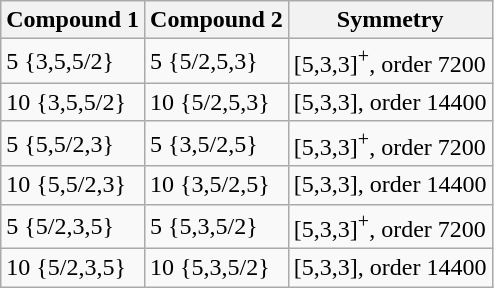<table class=wikitable>
<tr>
<th>Compound 1</th>
<th>Compound 2</th>
<th>Symmetry</th>
</tr>
<tr>
<td>5 {3,5,5/2}</td>
<td>5 {5/2,5,3}</td>
<td>[5,3,3]<sup>+</sup>, order 7200</td>
</tr>
<tr>
<td>10 {3,5,5/2}</td>
<td>10 {5/2,5,3}</td>
<td>[5,3,3], order 14400</td>
</tr>
<tr>
<td>5 {5,5/2,3}</td>
<td>5 {3,5/2,5}</td>
<td>[5,3,3]<sup>+</sup>, order 7200</td>
</tr>
<tr>
<td>10 {5,5/2,3}</td>
<td>10 {3,5/2,5}</td>
<td>[5,3,3], order 14400</td>
</tr>
<tr>
<td>5 {5/2,3,5}</td>
<td>5 {5,3,5/2}</td>
<td>[5,3,3]<sup>+</sup>, order 7200</td>
</tr>
<tr>
<td>10 {5/2,3,5}</td>
<td>10 {5,3,5/2}</td>
<td>[5,3,3], order 14400</td>
</tr>
</table>
